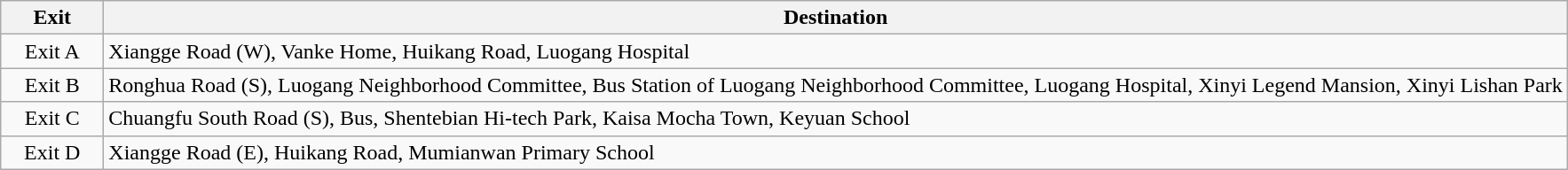<table class="wikitable">
<tr>
<th style="width:70px">Exit</th>
<th>Destination</th>
</tr>
<tr>
<td align="center">Exit A</td>
<td>Xiangge Road (W), Vanke Home, Huikang Road, Luogang Hospital</td>
</tr>
<tr>
<td align="center">Exit B</td>
<td>Ronghua Road (S), Luogang Neighborhood Committee, Bus Station of Luogang Neighborhood Committee, Luogang Hospital, Xinyi Legend Mansion, Xinyi Lishan Park</td>
</tr>
<tr>
<td align="center">Exit C</td>
<td>Chuangfu South Road (S), Bus, Shentebian Hi-tech Park, Kaisa Mocha Town, Keyuan School</td>
</tr>
<tr>
<td align="center">Exit D</td>
<td>Xiangge Road (E), Huikang Road, Mumianwan Primary School</td>
</tr>
</table>
